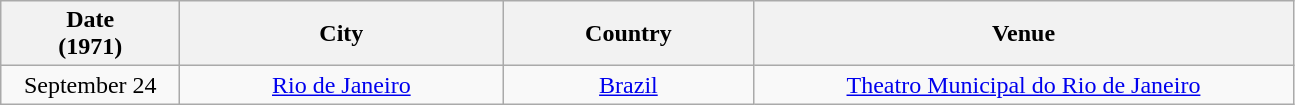<table class="wikitable sortable plainrowheaders" style="text-align:center;">
<tr>
<th scope="col" style="width:7em;">Date<br>(1971)</th>
<th scope="col" style="width:13em;">City</th>
<th scope="col" style="width:10em;">Country</th>
<th scope="col" style="width:22em;">Venue</th>
</tr>
<tr>
<td>September 24</td>
<td><a href='#'>Rio de Janeiro</a></td>
<td><a href='#'>Brazil</a></td>
<td><a href='#'>Theatro Municipal do Rio de Janeiro</a></td>
</tr>
</table>
